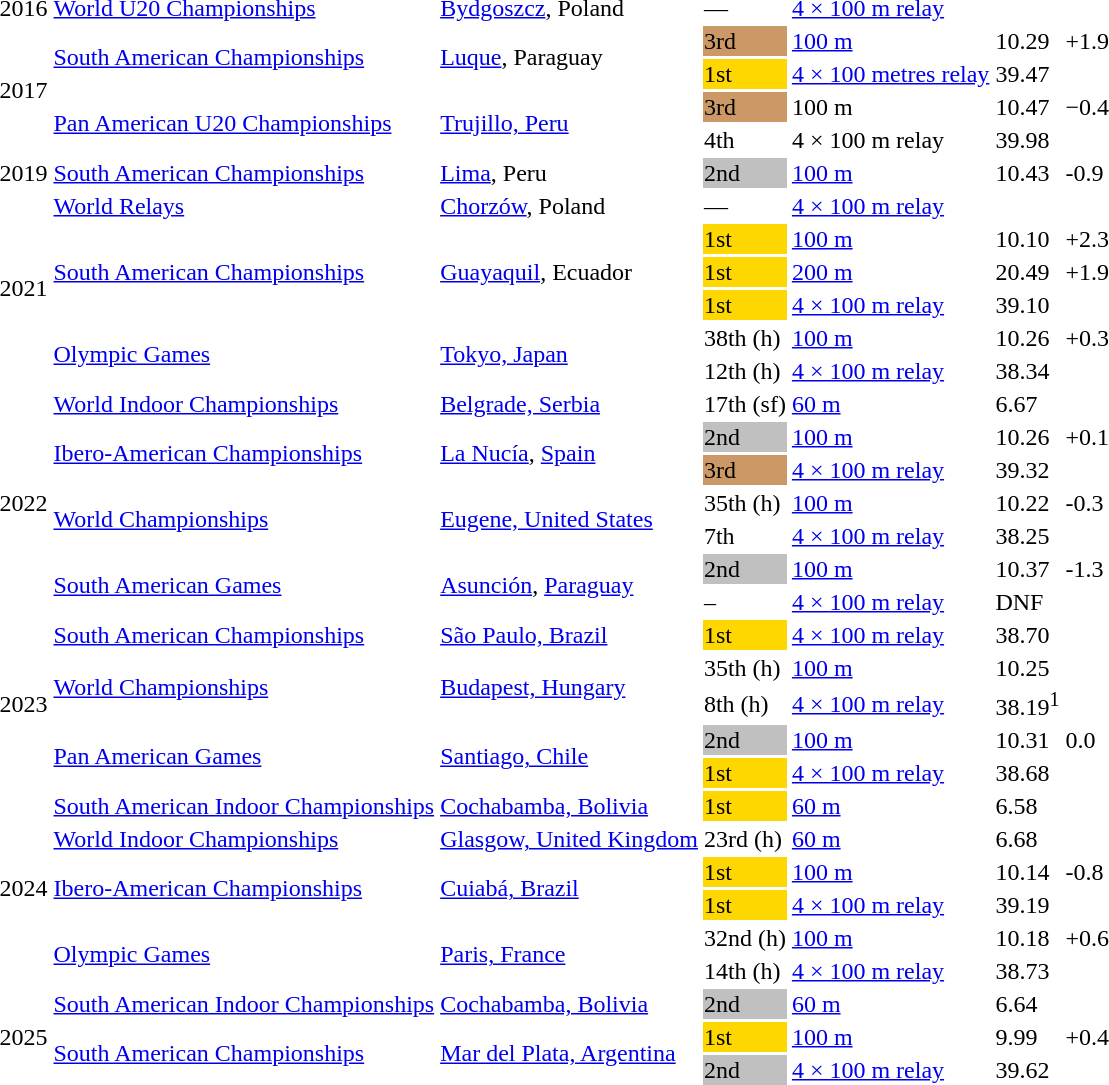<table>
<tr>
<td>2016</td>
<td><a href='#'>World U20 Championships</a></td>
<td><a href='#'>Bydgoszcz</a>, Poland</td>
<td>—</td>
<td><a href='#'>4 × 100 m relay</a></td>
<td></td>
<td></td>
<td></td>
</tr>
<tr>
<td rowspan=4>2017</td>
<td rowspan=2><a href='#'>South American Championships</a></td>
<td rowspan=2><a href='#'>Luque</a>, Paraguay</td>
<td bgcolor=cc9966>3rd</td>
<td><a href='#'>100 m</a></td>
<td>10.29</td>
<td>+1.9</td>
<td></td>
</tr>
<tr>
<td bgcolor=gold>1st</td>
<td><a href='#'>4 × 100 metres relay</a></td>
<td>39.47</td>
<td></td>
<td></td>
</tr>
<tr>
<td rowspan=2><a href='#'>Pan American U20 Championships</a></td>
<td rowspan=2><a href='#'>Trujillo, Peru</a></td>
<td bgcolor=cc9966>3rd</td>
<td>100 m</td>
<td>10.47</td>
<td>−0.4</td>
</tr>
<tr>
<td>4th</td>
<td>4 × 100 m relay</td>
<td>39.98</td>
<td></td>
<td></td>
</tr>
<tr>
<td>2019</td>
<td><a href='#'>South American Championships</a></td>
<td><a href='#'>Lima</a>, Peru</td>
<td bgcolor=silver>2nd</td>
<td><a href='#'>100 m</a></td>
<td>10.43</td>
<td>-0.9</td>
</tr>
<tr>
<td rowspan=6>2021</td>
<td><a href='#'>World Relays</a></td>
<td><a href='#'>Chorzów</a>, Poland</td>
<td>—</td>
<td><a href='#'>4 × 100 m relay</a></td>
<td></td>
<td></td>
<td></td>
</tr>
<tr>
<td rowspan=3><a href='#'>South American Championships</a></td>
<td rowspan=3><a href='#'>Guayaquil</a>, Ecuador</td>
<td bgcolor=gold>1st</td>
<td><a href='#'>100 m</a></td>
<td>10.10</td>
<td>+2.3</td>
</tr>
<tr>
<td bgcolor=gold>1st</td>
<td><a href='#'>200 m</a></td>
<td>20.49</td>
<td>+1.9</td>
</tr>
<tr>
<td bgcolor=gold>1st</td>
<td><a href='#'>4 × 100 m relay</a></td>
<td>39.10</td>
<td></td>
<td></td>
</tr>
<tr>
<td rowspan=2><a href='#'>Olympic Games</a></td>
<td rowspan=2><a href='#'>Tokyo, Japan</a></td>
<td>38th (h)</td>
<td><a href='#'>100 m</a></td>
<td>10.26</td>
<td>+0.3</td>
<td></td>
</tr>
<tr>
<td>12th (h)</td>
<td><a href='#'>4 × 100 m relay</a></td>
<td>38.34</td>
<td></td>
<td></td>
</tr>
<tr>
<td rowspan=7>2022</td>
<td><a href='#'>World Indoor Championships</a></td>
<td><a href='#'>Belgrade, Serbia</a></td>
<td>17th (sf)</td>
<td><a href='#'>60 m</a></td>
<td>6.67</td>
<td></td>
<td></td>
</tr>
<tr>
<td rowspan=2><a href='#'>Ibero-American Championships</a></td>
<td rowspan=2><a href='#'>La Nucía</a>, <a href='#'>Spain</a></td>
<td bgcolor=silver>2nd</td>
<td><a href='#'>100 m</a></td>
<td>10.26</td>
<td>+0.1</td>
</tr>
<tr>
<td bgcolor=cc9966>3rd</td>
<td><a href='#'>4 × 100 m relay</a></td>
<td>39.32</td>
<td></td>
<td></td>
</tr>
<tr>
<td rowspan=2><a href='#'>World Championships</a></td>
<td rowspan=2><a href='#'>Eugene, United States</a></td>
<td>35th (h)</td>
<td><a href='#'>100 m</a></td>
<td>10.22</td>
<td>-0.3</td>
<td></td>
</tr>
<tr>
<td>7th</td>
<td><a href='#'>4 × 100 m relay</a></td>
<td>38.25</td>
<td></td>
<td></td>
</tr>
<tr>
<td rowspan=2><a href='#'>South American Games</a></td>
<td rowspan=2><a href='#'>Asunción</a>, <a href='#'>Paraguay</a></td>
<td bgcolor=silver>2nd</td>
<td><a href='#'>100 m</a></td>
<td>10.37</td>
<td>-1.3</td>
<td></td>
</tr>
<tr>
<td>–</td>
<td><a href='#'>4 × 100 m relay</a></td>
<td>DNF</td>
<td></td>
<td></td>
</tr>
<tr>
<td rowspan=5>2023</td>
<td><a href='#'>South American Championships</a></td>
<td><a href='#'>São Paulo, Brazil</a></td>
<td bgcolor=gold>1st</td>
<td><a href='#'>4 × 100 m relay</a></td>
<td>38.70</td>
</tr>
<tr>
<td rowspan=2><a href='#'>World Championships</a></td>
<td rowspan=2><a href='#'>Budapest, Hungary</a></td>
<td>35th (h)</td>
<td><a href='#'>100 m</a></td>
<td>10.25</td>
<td></td>
<td></td>
</tr>
<tr>
<td>8th (h)</td>
<td><a href='#'>4 × 100 m relay</a></td>
<td>38.19<sup>1</sup></td>
<td></td>
<td></td>
</tr>
<tr>
<td rowspan=2><a href='#'>Pan American Games</a></td>
<td rowspan=2><a href='#'>Santiago, Chile</a></td>
<td bgcolor=silver>2nd</td>
<td><a href='#'>100 m</a></td>
<td>10.31</td>
<td>0.0</td>
<td></td>
</tr>
<tr>
<td bgcolor=gold>1st</td>
<td><a href='#'>4 × 100 m relay</a></td>
<td>38.68</td>
<td></td>
<td></td>
</tr>
<tr>
<td rowspan=6>2024</td>
<td><a href='#'>South American Indoor Championships</a></td>
<td><a href='#'>Cochabamba, Bolivia</a></td>
<td bgcolor=gold>1st</td>
<td><a href='#'>60 m</a></td>
<td>6.58</td>
<td></td>
<td></td>
</tr>
<tr>
<td><a href='#'>World Indoor Championships</a></td>
<td><a href='#'>Glasgow, United Kingdom</a></td>
<td>23rd (h)</td>
<td><a href='#'>60 m</a></td>
<td>6.68</td>
<td></td>
<td></td>
</tr>
<tr>
<td rowspan=2><a href='#'>Ibero-American Championships</a></td>
<td rowspan=2><a href='#'>Cuiabá, Brazil</a></td>
<td bgcolor=gold>1st</td>
<td><a href='#'>100 m</a></td>
<td>10.14</td>
<td>-0.8</td>
<td></td>
</tr>
<tr>
<td bgcolor=gold>1st</td>
<td><a href='#'>4 × 100 m relay</a></td>
<td>39.19</td>
<td></td>
<td></td>
</tr>
<tr>
<td rowspan=2><a href='#'>Olympic Games</a></td>
<td rowspan=2><a href='#'>Paris, France</a></td>
<td>32nd (h)</td>
<td><a href='#'>100 m</a></td>
<td>10.18</td>
<td>+0.6</td>
<td></td>
</tr>
<tr>
<td>14th (h)</td>
<td><a href='#'>4 × 100 m relay</a></td>
<td>38.73</td>
<td></td>
<td></td>
</tr>
<tr>
<td rowspan=3>2025</td>
<td><a href='#'>South American Indoor Championships</a></td>
<td><a href='#'>Cochabamba, Bolivia</a></td>
<td bgcolor=silver>2nd</td>
<td><a href='#'>60 m</a></td>
<td>6.64</td>
<td></td>
<td></td>
</tr>
<tr>
<td rowspan=2><a href='#'>South American Championships</a></td>
<td rowspan=2><a href='#'>Mar del Plata, Argentina</a></td>
<td bgcolor=gold>1st</td>
<td><a href='#'>100 m</a></td>
<td>9.99</td>
<td>+0.4</td>
<td></td>
</tr>
<tr>
<td bgcolor=silver>2nd</td>
<td><a href='#'>4 × 100 m relay</a></td>
<td>39.62</td>
<td></td>
<td></td>
</tr>
</table>
